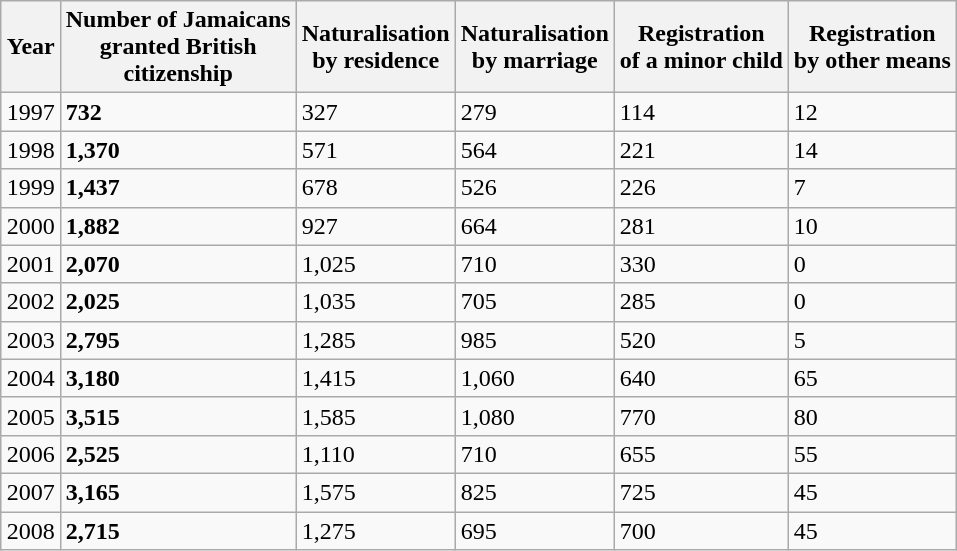<table class="wikitable sortable" align="right" border="1">
<tr>
<th>Year</th>
<th>Number of Jamaicans<br>granted British<br>citizenship</th>
<th>Naturalisation<br>by residence</th>
<th>Naturalisation<br>by marriage</th>
<th>Registration<br>of a minor child</th>
<th>Registration<br>by other means</th>
</tr>
<tr>
<td>1997</td>
<td><strong>732</strong></td>
<td>327</td>
<td>279</td>
<td>114</td>
<td>12</td>
</tr>
<tr>
<td>1998</td>
<td><strong>1,370</strong></td>
<td>571</td>
<td>564</td>
<td>221</td>
<td>14</td>
</tr>
<tr>
<td>1999</td>
<td><strong>1,437</strong></td>
<td>678</td>
<td>526</td>
<td>226</td>
<td>7</td>
</tr>
<tr>
<td>2000</td>
<td><strong>1,882</strong></td>
<td>927</td>
<td>664</td>
<td>281</td>
<td>10</td>
</tr>
<tr>
<td>2001</td>
<td><strong>2,070</strong></td>
<td>1,025</td>
<td>710</td>
<td>330</td>
<td>0</td>
</tr>
<tr>
<td>2002</td>
<td><strong>2,025</strong></td>
<td>1,035</td>
<td>705</td>
<td>285</td>
<td>0</td>
</tr>
<tr>
<td>2003</td>
<td><strong>2,795</strong></td>
<td>1,285</td>
<td>985</td>
<td>520</td>
<td>5</td>
</tr>
<tr>
<td>2004</td>
<td><strong>3,180</strong></td>
<td>1,415</td>
<td>1,060</td>
<td>640</td>
<td>65</td>
</tr>
<tr>
<td>2005</td>
<td><strong>3,515</strong></td>
<td>1,585</td>
<td>1,080</td>
<td>770</td>
<td>80</td>
</tr>
<tr>
<td>2006</td>
<td><strong>2,525</strong></td>
<td>1,110</td>
<td>710</td>
<td>655</td>
<td>55</td>
</tr>
<tr>
<td>2007</td>
<td><strong>3,165</strong></td>
<td>1,575</td>
<td>825</td>
<td>725</td>
<td>45</td>
</tr>
<tr>
<td>2008</td>
<td><strong>2,715</strong></td>
<td>1,275</td>
<td>695</td>
<td>700</td>
<td>45</td>
</tr>
</table>
